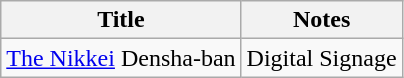<table class="wikitable">
<tr>
<th>Title</th>
<th>Notes</th>
</tr>
<tr>
<td><a href='#'>The Nikkei</a> Densha-ban</td>
<td>Digital Signage</td>
</tr>
</table>
